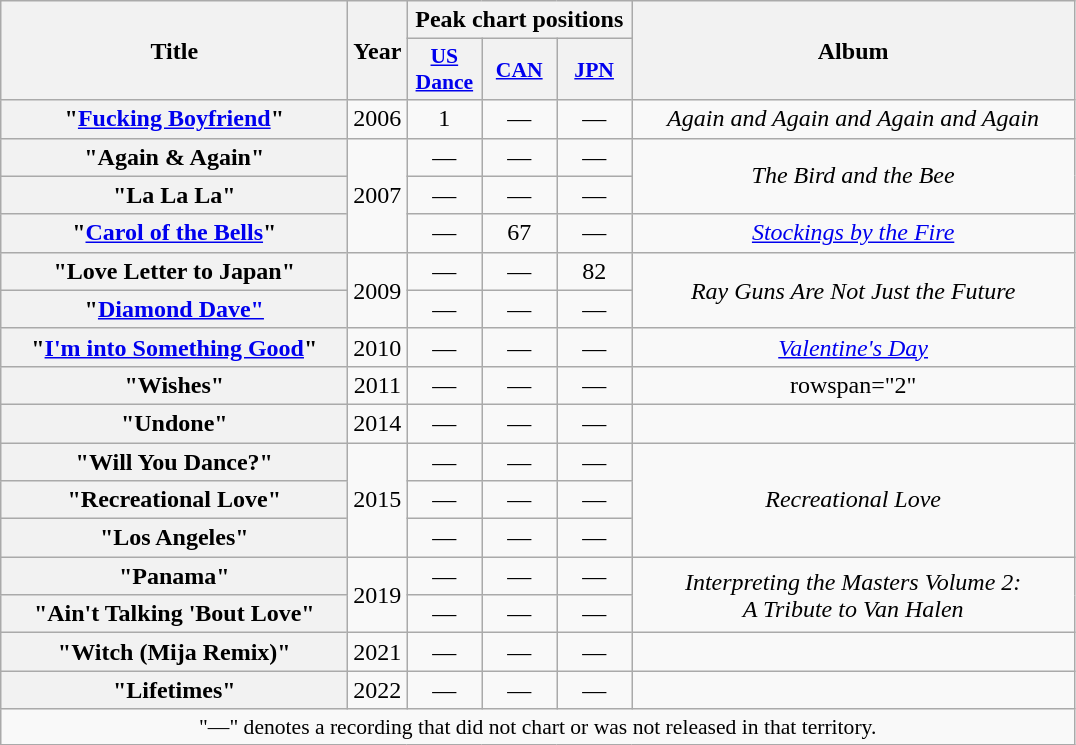<table class="wikitable plainrowheaders" style="text-align:center;">
<tr>
<th scope="col" rowspan="2" style="width:14em;">Title</th>
<th scope="col" rowspan="2">Year</th>
<th scope="col" colspan="3">Peak chart positions</th>
<th scope="col" rowspan="2" style="width:18em;">Album</th>
</tr>
<tr>
<th style="width:3em;font-size:90%"><a href='#'>US<br>Dance</a><br></th>
<th style="width:3em;font-size:90%"><a href='#'>CAN</a><br></th>
<th style="width:3em;font-size:90%"><a href='#'>JPN</a><br></th>
</tr>
<tr>
<th scope="row">"<a href='#'>Fucking Boyfriend</a>"</th>
<td>2006</td>
<td>1</td>
<td>—</td>
<td>—</td>
<td><em>Again and Again and Again and Again</em></td>
</tr>
<tr>
<th scope="row">"Again & Again"</th>
<td rowspan="3">2007</td>
<td>—</td>
<td>—</td>
<td>—</td>
<td rowspan="2"><em>The Bird and the Bee</em></td>
</tr>
<tr>
<th scope="row">"La La La"</th>
<td>—</td>
<td>—</td>
<td>—</td>
</tr>
<tr>
<th scope="row">"<a href='#'>Carol of the Bells</a>"</th>
<td>—</td>
<td>67</td>
<td>—</td>
<td><em><a href='#'>Stockings by the Fire</a></em></td>
</tr>
<tr>
<th scope="row">"Love Letter to Japan"</th>
<td rowspan="2">2009</td>
<td>—</td>
<td>—</td>
<td>82</td>
<td rowspan="2"><em>Ray Guns Are Not Just the Future</em></td>
</tr>
<tr>
<th scope="row">"<a href='#'>Diamond Dave"</a></th>
<td>—</td>
<td>—</td>
<td>—</td>
</tr>
<tr>
<th scope="row">"<a href='#'>I'm into Something Good</a>"</th>
<td>2010</td>
<td>—</td>
<td>—</td>
<td>—</td>
<td><em><a href='#'>Valentine's Day</a></em></td>
</tr>
<tr>
<th scope="row">"Wishes"</th>
<td>2011</td>
<td>—</td>
<td>—</td>
<td>—</td>
<td>rowspan="2" </td>
</tr>
<tr>
<th scope="row">"Undone"</th>
<td>2014</td>
<td>—</td>
<td>—</td>
<td>—</td>
</tr>
<tr>
<th scope="row">"Will You Dance?"</th>
<td rowspan="3">2015</td>
<td>—</td>
<td>—</td>
<td>—</td>
<td rowspan="3"><em>Recreational Love</em></td>
</tr>
<tr>
<th scope="row">"Recreational Love"</th>
<td>—</td>
<td>—</td>
<td>—</td>
</tr>
<tr>
<th scope="row">"Los Angeles"</th>
<td>—</td>
<td>—</td>
<td>—</td>
</tr>
<tr>
<th scope="row">"Panama"</th>
<td rowspan="2">2019</td>
<td>—</td>
<td>—</td>
<td>—</td>
<td rowspan="2"><em>Interpreting the Masters Volume 2:<br>A Tribute to Van Halen</em></td>
</tr>
<tr>
<th scope="row">"Ain't Talking 'Bout Love"</th>
<td>—</td>
<td>—</td>
<td>—</td>
</tr>
<tr>
<th scope="row">"Witch (Mija Remix)"</th>
<td>2021</td>
<td>—</td>
<td>—</td>
<td>—</td>
<td></td>
</tr>
<tr>
<th scope="row">"Lifetimes"</th>
<td>2022</td>
<td>—</td>
<td>—</td>
<td>—</td>
<td></td>
</tr>
<tr>
<td colspan="7" style="text-align:center; font-size:90%;">"—" denotes a recording that did not chart or was not released in that territory.</td>
</tr>
</table>
